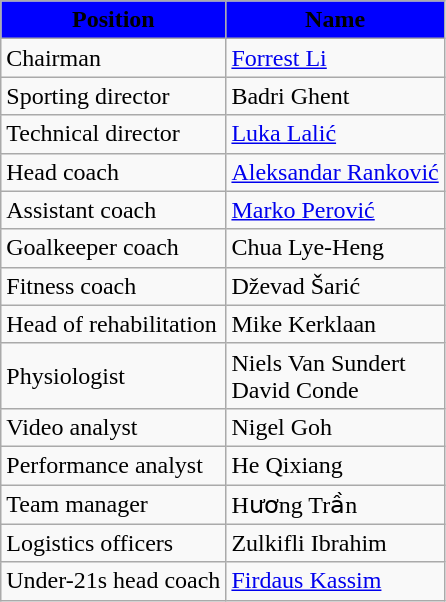<table class="wikitable">
<tr>
<th style="background-color:blue;"><span> Position</span></th>
<th style="background-color:blue;"><span> Name</span></th>
</tr>
<tr>
<td>Chairman</td>
<td> <a href='#'>Forrest Li</a></td>
</tr>
<tr>
<td>Sporting director</td>
<td> Badri Ghent</td>
</tr>
<tr>
<td>Technical director</td>
<td> <a href='#'>Luka Lalić</a></td>
</tr>
<tr>
<td>Head coach</td>
<td> <a href='#'>Aleksandar Ranković</a></td>
</tr>
<tr>
<td>Assistant coach</td>
<td> <a href='#'>Marko Perović</a></td>
</tr>
<tr>
<td>Goalkeeper coach</td>
<td> Chua Lye-Heng</td>
</tr>
<tr>
<td>Fitness coach</td>
<td> Dževad Šarić</td>
</tr>
<tr>
<td>Head of rehabilitation</td>
<td> Mike Kerklaan</td>
</tr>
<tr>
<td>Physiologist</td>
<td> Niels Van Sundert <br> David Conde</td>
</tr>
<tr>
<td>Video analyst</td>
<td> Nigel Goh</td>
</tr>
<tr>
<td>Performance analyst</td>
<td> He Qixiang</td>
</tr>
<tr>
<td>Team manager</td>
<td> Hương Trần</td>
</tr>
<tr>
<td>Logistics officers</td>
<td> Zulkifli Ibrahim</td>
</tr>
<tr>
<td>Under-21s head coach</td>
<td> <a href='#'>Firdaus Kassim</a></td>
</tr>
</table>
